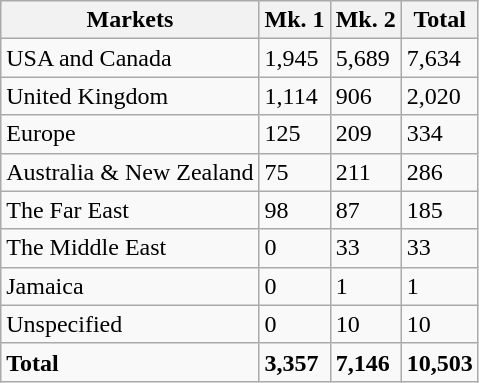<table class="wikitable">
<tr>
<th>Markets</th>
<th>Mk. 1</th>
<th>Mk. 2</th>
<th>Total</th>
</tr>
<tr>
<td>USA and Canada</td>
<td>1,945</td>
<td>5,689</td>
<td>7,634</td>
</tr>
<tr>
<td>United Kingdom</td>
<td>1,114</td>
<td>906</td>
<td>2,020</td>
</tr>
<tr>
<td>Europe</td>
<td>125</td>
<td>209</td>
<td>334</td>
</tr>
<tr>
<td>Australia & New Zealand</td>
<td>75</td>
<td>211</td>
<td>286</td>
</tr>
<tr>
<td>The Far East</td>
<td>98</td>
<td>87</td>
<td>185</td>
</tr>
<tr>
<td>The Middle East</td>
<td>0</td>
<td>33</td>
<td>33</td>
</tr>
<tr>
<td>Jamaica</td>
<td>0</td>
<td>1</td>
<td>1</td>
</tr>
<tr>
<td>Unspecified</td>
<td>0</td>
<td>10</td>
<td>10</td>
</tr>
<tr>
<td><strong>Total</strong></td>
<td><strong>3,357</strong></td>
<td><strong>7,146</strong></td>
<td><strong>10,503</strong></td>
</tr>
</table>
